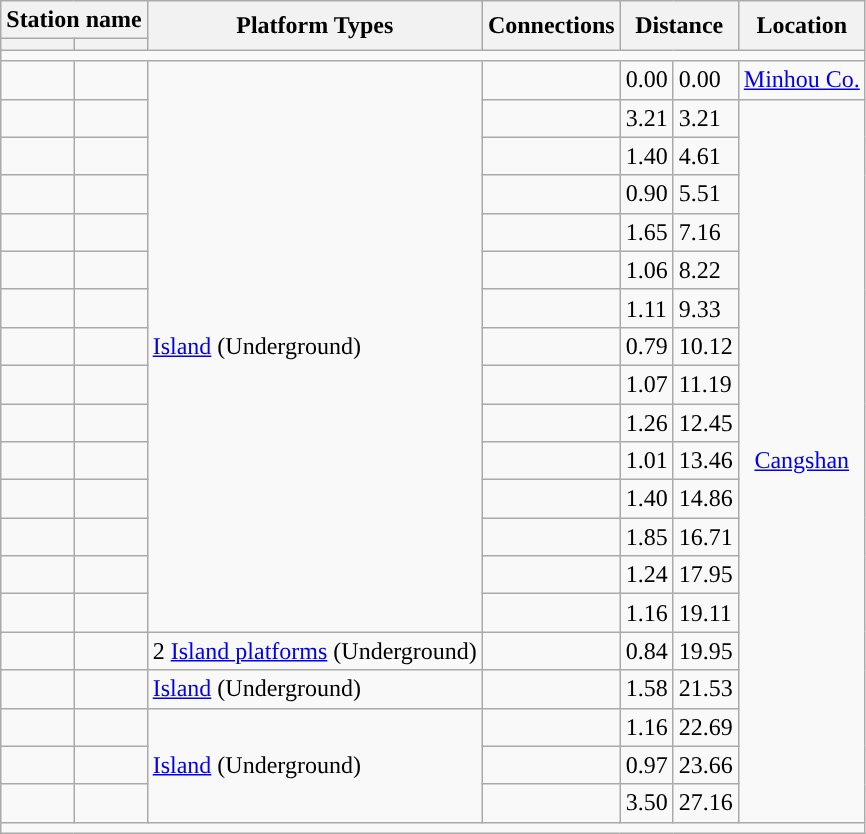<table class="wikitable">
<tr>
<th colspan="2">Station name</th>
<th rowspan="2">Platform Types</th>
<th rowspan="2">Connections</th>
<th colspan="2" rowspan="2">Distance<br></th>
<th rowspan="2">Location</th>
</tr>
<tr>
<th></th>
<th></th>
</tr>
<tr style="background:#">
<td colspan="7"></td>
</tr>
<tr>
<td></td>
<td></td>
<td rowspan="15"><a href='#'>Island</a> (Underground)</td>
<td></td>
<td>0.00</td>
<td>0.00</td>
<td align=center><a href='#'>Minhou Co.</a></td>
</tr>
<tr>
<td></td>
<td></td>
<td></td>
<td>3.21</td>
<td>3.21</td>
<td rowspan="19" align=center><a href='#'>Cangshan</a></td>
</tr>
<tr>
<td></td>
<td></td>
<td></td>
<td>1.40</td>
<td>4.61</td>
</tr>
<tr>
<td></td>
<td></td>
<td></td>
<td>0.90</td>
<td>5.51</td>
</tr>
<tr>
<td></td>
<td></td>
<td></td>
<td>1.65</td>
<td>7.16</td>
</tr>
<tr>
<td></td>
<td></td>
<td></td>
<td>1.06</td>
<td>8.22</td>
</tr>
<tr>
<td></td>
<td></td>
<td></td>
<td>1.11</td>
<td>9.33</td>
</tr>
<tr>
<td></td>
<td></td>
<td></td>
<td>0.79</td>
<td>10.12</td>
</tr>
<tr>
<td></td>
<td></td>
<td></td>
<td>1.07</td>
<td>11.19</td>
</tr>
<tr>
<td></td>
<td></td>
<td></td>
<td>1.26</td>
<td>12.45</td>
</tr>
<tr>
<td></td>
<td></td>
<td></td>
<td>1.01</td>
<td>13.46</td>
</tr>
<tr>
<td></td>
<td></td>
<td></td>
<td>1.40</td>
<td>14.86</td>
</tr>
<tr>
<td></td>
<td></td>
<td></td>
<td>1.85</td>
<td>16.71</td>
</tr>
<tr>
<td></td>
<td></td>
<td></td>
<td>1.24</td>
<td>17.95</td>
</tr>
<tr>
<td></td>
<td></td>
<td></td>
<td>1.16</td>
<td>19.11</td>
</tr>
<tr>
<td></td>
<td></td>
<td>2 <a href='#'>Island platforms</a> (Underground)</td>
<td> </td>
<td>0.84</td>
<td>19.95</td>
</tr>
<tr>
<td></td>
<td></td>
<td><a href='#'>Island</a> (Underground)</td>
<td></td>
<td>1.58</td>
<td>21.53</td>
</tr>
<tr>
<td></td>
<td></td>
<td rowspan="3"><a href='#'>Island</a> (Underground)</td>
<td></td>
<td>1.16</td>
<td>22.69</td>
</tr>
<tr>
<td></td>
<td></td>
<td></td>
<td>0.97</td>
<td>23.66</td>
</tr>
<tr>
<td></td>
<td></td>
<td></td>
<td>3.50</td>
<td>27.16</td>
</tr>
<tr style="background:#">
<td colspan="7"></td>
</tr>
</table>
